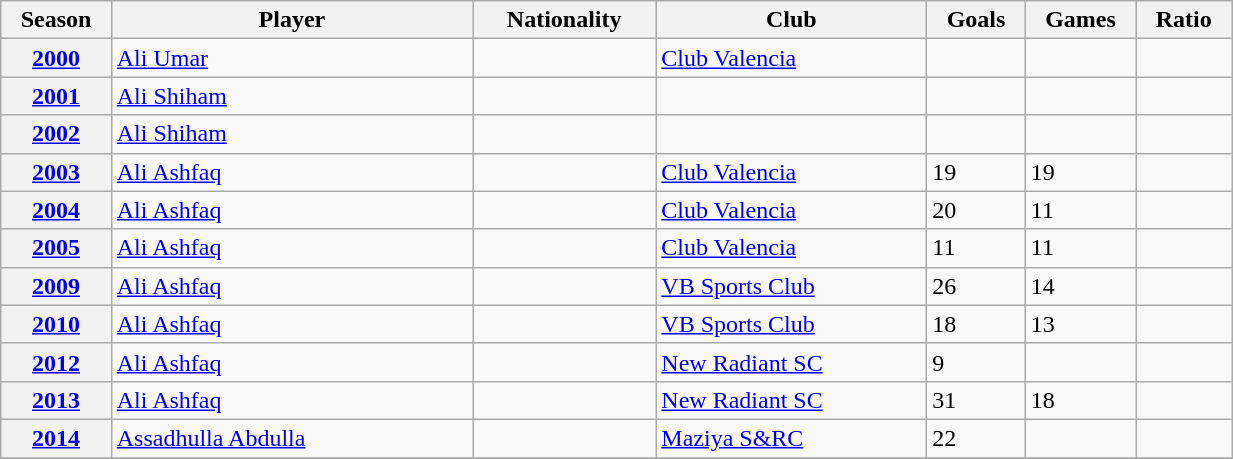<table class="wikitable sortable" style="width: 65%">
<tr>
<th scope="col" style="width:5%;">Season</th>
<th scope="col" style="width:20%;">Player</th>
<th scope="col" style="width:10%;">Nationality</th>
<th scope="col" style="width:15%;">Club</th>
<th scope="col" style="width:5%;">Goals</th>
<th scope="col" style="width:5%;">Games</th>
<th scope="col" style="width:5%;">Ratio</th>
</tr>
<tr>
<th scope="row"><a href='#'>2000</a></th>
<td><a href='#'>Ali Umar</a></td>
<td></td>
<td><a href='#'>Club Valencia</a></td>
<td></td>
<td></td>
<td></td>
</tr>
<tr>
<th scope="row"><a href='#'>2001</a></th>
<td><a href='#'>Ali Shiham</a></td>
<td></td>
<td></td>
<td></td>
<td></td>
<td></td>
</tr>
<tr>
<th scope="row"><a href='#'>2002</a></th>
<td><a href='#'>Ali Shiham</a></td>
<td></td>
<td></td>
<td></td>
<td></td>
<td></td>
</tr>
<tr>
<th scope="row"><a href='#'>2003</a></th>
<td><a href='#'>Ali Ashfaq</a></td>
<td></td>
<td><a href='#'>Club Valencia</a></td>
<td>19</td>
<td>19</td>
<td></td>
</tr>
<tr>
<th scope="row"><a href='#'>2004</a></th>
<td><a href='#'>Ali Ashfaq</a></td>
<td></td>
<td><a href='#'>Club Valencia</a></td>
<td>20</td>
<td>11</td>
<td></td>
</tr>
<tr>
<th scope="row"><a href='#'>2005</a></th>
<td><a href='#'>Ali Ashfaq</a></td>
<td></td>
<td><a href='#'>Club Valencia</a></td>
<td>11</td>
<td>11</td>
<td></td>
</tr>
<tr>
<th scope="row"><a href='#'>2009</a></th>
<td><a href='#'>Ali Ashfaq</a></td>
<td></td>
<td><a href='#'>VB Sports Club</a></td>
<td>26</td>
<td>14</td>
<td></td>
</tr>
<tr>
<th scope="row"><a href='#'>2010</a></th>
<td><a href='#'>Ali Ashfaq</a></td>
<td></td>
<td><a href='#'>VB Sports Club</a></td>
<td>18</td>
<td>13</td>
<td></td>
</tr>
<tr>
<th scope="row"><a href='#'>2012</a></th>
<td><a href='#'>Ali Ashfaq</a></td>
<td></td>
<td><a href='#'>New Radiant SC</a></td>
<td>9</td>
<td></td>
<td></td>
</tr>
<tr>
<th scope="row"><a href='#'>2013</a></th>
<td><a href='#'>Ali Ashfaq</a></td>
<td></td>
<td><a href='#'>New Radiant SC</a></td>
<td>31</td>
<td>18</td>
<td></td>
</tr>
<tr>
<th scope="row"><a href='#'>2014</a></th>
<td><a href='#'>Assadhulla Abdulla</a></td>
<td></td>
<td><a href='#'>Maziya S&RC</a></td>
<td>22</td>
<td></td>
<td></td>
</tr>
<tr>
</tr>
</table>
